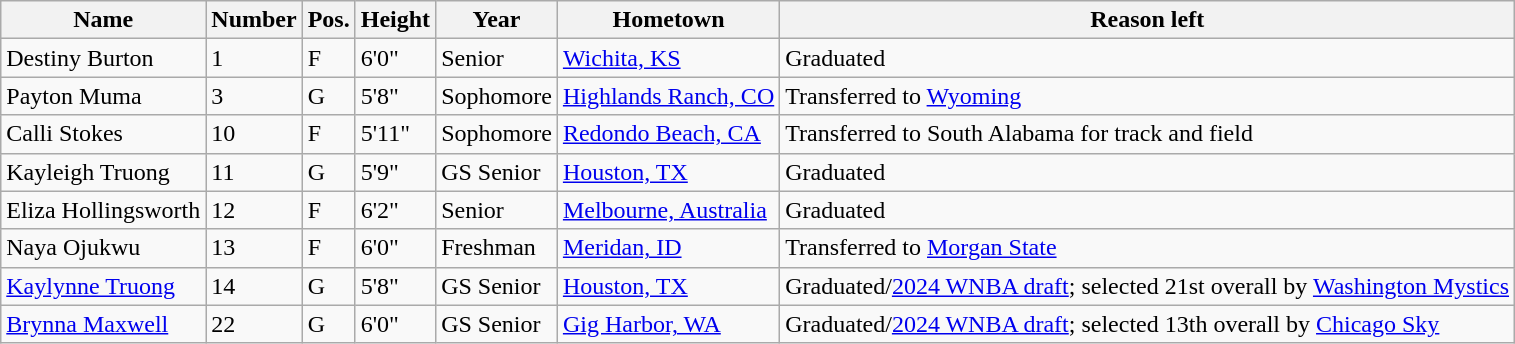<table class="wikitable sortable" border="1">
<tr>
<th>Name</th>
<th>Number</th>
<th>Pos.</th>
<th>Height</th>
<th>Year</th>
<th>Hometown</th>
<th class="unsortable">Reason left</th>
</tr>
<tr>
<td>Destiny Burton</td>
<td>1</td>
<td>F</td>
<td>6'0"</td>
<td>Senior</td>
<td><a href='#'>Wichita, KS</a></td>
<td>Graduated</td>
</tr>
<tr>
<td>Payton Muma</td>
<td>3</td>
<td>G</td>
<td>5'8"</td>
<td> Sophomore</td>
<td><a href='#'>Highlands Ranch, CO</a></td>
<td>Transferred to <a href='#'>Wyoming</a></td>
</tr>
<tr>
<td>Calli Stokes</td>
<td>10</td>
<td>F</td>
<td>5'11"</td>
<td> Sophomore</td>
<td><a href='#'>Redondo Beach, CA</a></td>
<td>Transferred to South Alabama for track and field</td>
</tr>
<tr>
<td>Kayleigh Truong</td>
<td>11</td>
<td>G</td>
<td>5'9"</td>
<td>GS Senior</td>
<td><a href='#'>Houston, TX</a></td>
<td>Graduated</td>
</tr>
<tr>
<td>Eliza Hollingsworth</td>
<td>12</td>
<td>F</td>
<td>6'2"</td>
<td> Senior</td>
<td><a href='#'>Melbourne, Australia</a></td>
<td>Graduated</td>
</tr>
<tr>
<td>Naya Ojukwu</td>
<td>13</td>
<td>F</td>
<td>6'0"</td>
<td> Freshman</td>
<td><a href='#'>Meridan, ID</a></td>
<td>Transferred to <a href='#'>Morgan State</a></td>
</tr>
<tr>
<td><a href='#'>Kaylynne Truong</a></td>
<td>14</td>
<td>G</td>
<td>5'8"</td>
<td>GS Senior</td>
<td><a href='#'>Houston, TX</a></td>
<td>Graduated/<a href='#'>2024 WNBA draft</a>; selected 21st overall by <a href='#'>Washington Mystics</a></td>
</tr>
<tr>
<td><a href='#'>Brynna Maxwell</a></td>
<td>22</td>
<td>G</td>
<td>6'0"</td>
<td>GS Senior</td>
<td><a href='#'>Gig Harbor, WA</a></td>
<td>Graduated/<a href='#'>2024 WNBA draft</a>; selected 13th overall by <a href='#'>Chicago Sky</a></td>
</tr>
</table>
